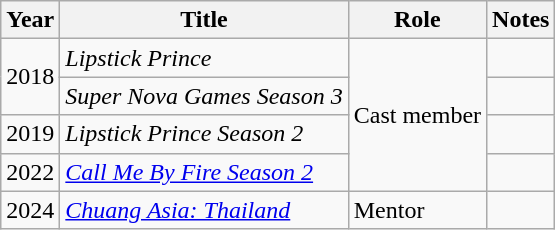<table class="wikitable sortable plainrowheaders">
<tr>
<th scope="col">Year</th>
<th scope="col">Title</th>
<th scope="col">Role</th>
<th scope="col" class="unsortable">Notes</th>
</tr>
<tr>
<td rowspan="2">2018</td>
<td><em>Lipstick Prince</em></td>
<td rowspan="4">Cast member</td>
<td></td>
</tr>
<tr>
<td><em>Super Nova Games Season 3</em></td>
<td></td>
</tr>
<tr>
<td>2019</td>
<td><em>Lipstick Prince Season 2</em></td>
<td></td>
</tr>
<tr>
<td>2022</td>
<td><em><a href='#'>Call Me By Fire Season 2</a></em></td>
<td></td>
</tr>
<tr>
<td>2024</td>
<td><em><a href='#'>Chuang Asia: Thailand</a></em></td>
<td>Mentor</td>
<td></td>
</tr>
</table>
